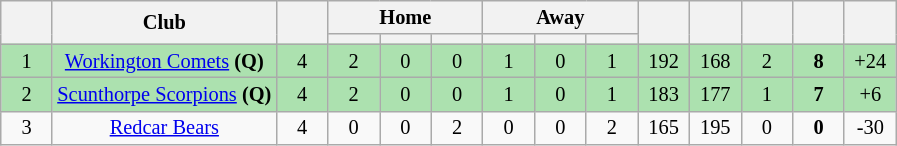<table class="wikitable" style="text-align:center; font-size:85%">
<tr>
<th rowspan="2" style="width:28px;"></th>
<th rowspan=2>Club</th>
<th rowspan="2" style="width:28px;"></th>
<th colspan=3>Home</th>
<th colspan=3>Away</th>
<th rowspan="2" style="width:28px;"></th>
<th rowspan="2" style="width:28px;"></th>
<th rowspan="2" style="width:28px;"></th>
<th rowspan="2" style="width:28px;"></th>
<th rowspan="2" style="width:28px;"></th>
</tr>
<tr>
<th width=28></th>
<th width=28></th>
<th width=28></th>
<th width=28></th>
<th width=28></th>
<th width=28></th>
</tr>
<tr style="background:#ACE1AF;">
<td align="center">1</td>
<td><a href='#'>Workington Comets</a> <strong>(Q)</strong></td>
<td align="center">4</td>
<td align="center">2</td>
<td align="center">0</td>
<td align="center">0</td>
<td align="center">1</td>
<td align="center">0</td>
<td align="center">1</td>
<td align="center">192</td>
<td align="center">168</td>
<td align="center">2</td>
<td align="center"><strong>8</strong></td>
<td align="center">+24</td>
</tr>
<tr style="background:#ACE1AF;">
<td align="center">2</td>
<td><a href='#'>Scunthorpe Scorpions</a> <strong>(Q)</strong></td>
<td align="center">4</td>
<td align="center">2</td>
<td align="center">0</td>
<td align="center">0</td>
<td align="center">1</td>
<td align="center">0</td>
<td align="center">1</td>
<td align="center">183</td>
<td align="center">177</td>
<td align="center">1</td>
<td align="center"><strong>7</strong></td>
<td align="center">+6</td>
</tr>
<tr>
<td align="center">3</td>
<td><a href='#'>Redcar Bears</a></td>
<td align="center">4</td>
<td align="center">0</td>
<td align="center">0</td>
<td align="center">2</td>
<td align="center">0</td>
<td align="center">0</td>
<td align="center">2</td>
<td align="center">165</td>
<td align="center">195</td>
<td align="center">0</td>
<td align="center"><strong>0</strong></td>
<td align="center">-30</td>
</tr>
</table>
